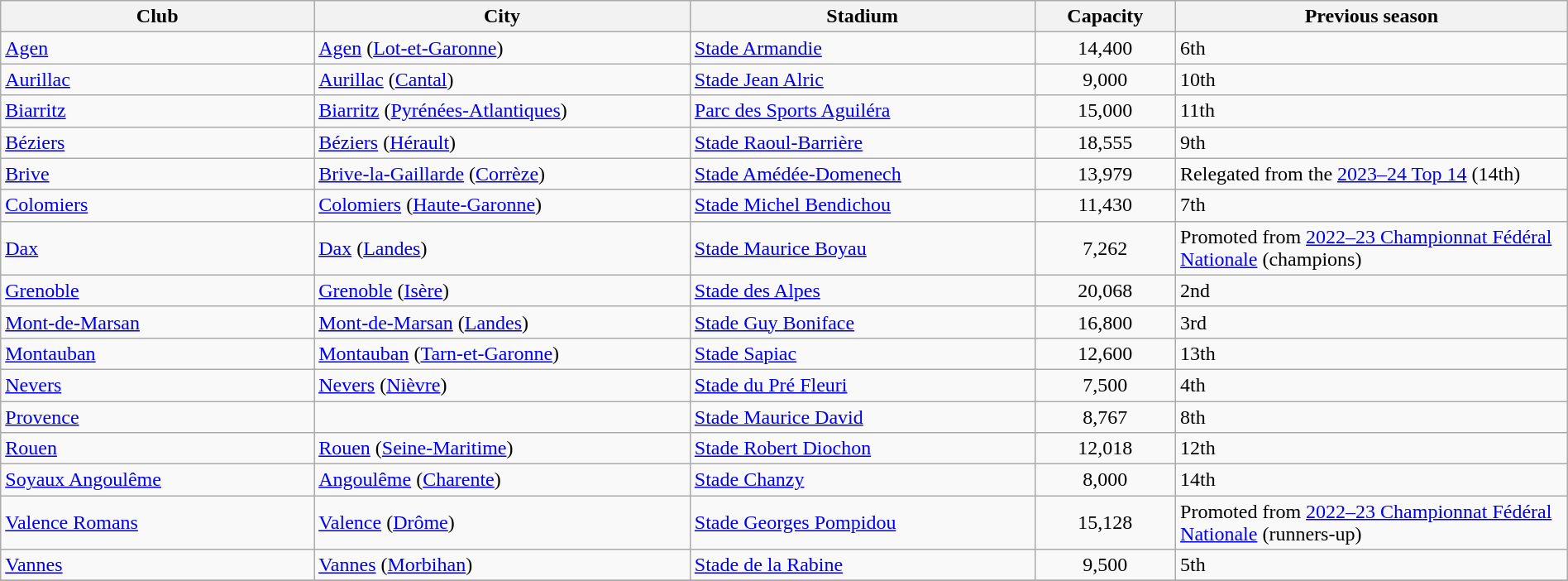<table class="wikitable sortable" width="100%">
<tr>
<th width="20%">Club</th>
<th width="24%">City</th>
<th width="22%">Stadium</th>
<th width="9%">Capacity</th>
<th>Previous season</th>
</tr>
<tr>
<td><a href='#'>Agen</a></td>
<td><a href='#'>Agen</a> (<a href='#'>Lot-et-Garonne</a>)</td>
<td><a href='#'>Stade Armandie</a></td>
<td align=center>14,400</td>
<td>6th</td>
</tr>
<tr>
<td><a href='#'>Aurillac</a></td>
<td><a href='#'>Aurillac</a> (<a href='#'>Cantal</a>)</td>
<td><a href='#'>Stade Jean Alric</a></td>
<td align=center>9,000</td>
<td>10th</td>
</tr>
<tr>
<td><a href='#'>Biarritz</a></td>
<td><a href='#'>Biarritz</a> (<a href='#'>Pyrénées-Atlantiques</a>)</td>
<td><a href='#'>Parc des Sports Aguiléra</a></td>
<td align=center>15,000</td>
<td>11th</td>
</tr>
<tr>
<td><a href='#'>Béziers</a></td>
<td><a href='#'>Béziers</a> (<a href='#'>Hérault</a>)</td>
<td><a href='#'>Stade Raoul-Barrière</a></td>
<td align=center>18,555</td>
<td>9th</td>
</tr>
<tr>
<td><a href='#'>Brive</a></td>
<td><a href='#'>Brive-la-Gaillarde</a> (<a href='#'>Corrèze</a>)</td>
<td><a href='#'>Stade Amédée-Domenech</a></td>
<td align=center>13,979</td>
<td>Relegated from the <a href='#'>2023–24 Top 14</a> (14th)</td>
</tr>
<tr>
<td><a href='#'>Colomiers</a></td>
<td><a href='#'>Colomiers</a> (<a href='#'>Haute-Garonne</a>)</td>
<td><a href='#'>Stade Michel Bendichou</a></td>
<td align=center>11,430</td>
<td>7th</td>
</tr>
<tr>
<td><a href='#'>Dax</a></td>
<td><a href='#'>Dax</a> (<a href='#'>Landes</a>)</td>
<td><a href='#'>Stade Maurice Boyau</a></td>
<td align=center>7,262</td>
<td>Promoted from <a href='#'>2022–23 Championnat Fédéral Nationale</a> (champions)</td>
</tr>
<tr>
<td><a href='#'>Grenoble</a></td>
<td><a href='#'>Grenoble</a> (<a href='#'>Isère</a>)</td>
<td><a href='#'>Stade des Alpes</a></td>
<td align=center>20,068</td>
<td>2nd</td>
</tr>
<tr>
<td><a href='#'>Mont-de-Marsan</a></td>
<td><a href='#'>Mont-de-Marsan</a> (<a href='#'>Landes</a>)</td>
<td><a href='#'>Stade Guy Boniface</a></td>
<td align=center>16,800</td>
<td>3rd</td>
</tr>
<tr>
<td><a href='#'>Montauban</a></td>
<td><a href='#'>Montauban</a> (<a href='#'>Tarn-et-Garonne</a>)</td>
<td><a href='#'>Stade Sapiac</a></td>
<td align=center>12,600</td>
<td>13th</td>
</tr>
<tr>
<td><a href='#'>Nevers</a></td>
<td><a href='#'>Nevers</a> (<a href='#'>Nièvre</a>)</td>
<td><a href='#'>Stade du Pré Fleuri</a></td>
<td align=center>7,500</td>
<td>4th</td>
</tr>
<tr>
<td><a href='#'>Provence</a></td>
<td></td>
<td><a href='#'>Stade Maurice David</a></td>
<td align=center>8,767</td>
<td>8th</td>
</tr>
<tr>
<td><a href='#'>Rouen</a></td>
<td><a href='#'>Rouen</a> (<a href='#'>Seine-Maritime</a>)</td>
<td><a href='#'>Stade Robert Diochon</a><br></td>
<td align=center>12,018</td>
<td>12th</td>
</tr>
<tr>
<td><a href='#'>Soyaux Angoulême</a></td>
<td><a href='#'>Angoulême</a> (<a href='#'>Charente</a>)</td>
<td><a href='#'>Stade Chanzy</a></td>
<td align=center>8,000</td>
<td>14th</td>
</tr>
<tr>
<td><a href='#'>Valence Romans</a></td>
<td><a href='#'>Valence</a> (<a href='#'>Drôme</a>)</td>
<td><a href='#'>Stade Georges Pompidou</a></td>
<td align=center>15,128</td>
<td>Promoted from <a href='#'>2022–23 Championnat Fédéral Nationale</a> (runners-up)</td>
</tr>
<tr>
<td><a href='#'>Vannes</a></td>
<td><a href='#'>Vannes</a> (<a href='#'>Morbihan</a>)</td>
<td><a href='#'>Stade de la Rabine</a></td>
<td align=center>9,500</td>
<td>5th</td>
</tr>
<tr>
</tr>
</table>
